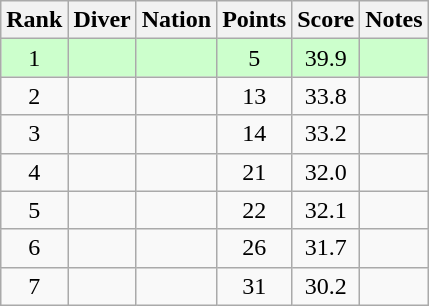<table class="wikitable sortable" style="text-align:center">
<tr>
<th>Rank</th>
<th>Diver</th>
<th>Nation</th>
<th>Points</th>
<th>Score</th>
<th>Notes</th>
</tr>
<tr style="background:#cfc;">
<td>1</td>
<td align=left></td>
<td align=left></td>
<td>5</td>
<td>39.9</td>
<td></td>
</tr>
<tr>
<td>2</td>
<td align=left></td>
<td align=left></td>
<td>13</td>
<td>33.8</td>
<td></td>
</tr>
<tr>
<td>3</td>
<td align=left></td>
<td align=left></td>
<td>14</td>
<td>33.2</td>
<td></td>
</tr>
<tr>
<td>4</td>
<td align=left></td>
<td align=left></td>
<td>21</td>
<td>32.0</td>
<td></td>
</tr>
<tr>
<td>5</td>
<td align=left></td>
<td align=left></td>
<td>22</td>
<td>32.1</td>
<td></td>
</tr>
<tr>
<td>6</td>
<td align=left></td>
<td align=left></td>
<td>26</td>
<td>31.7</td>
<td></td>
</tr>
<tr>
<td>7</td>
<td align=left></td>
<td align=left></td>
<td>31</td>
<td>30.2</td>
<td></td>
</tr>
</table>
